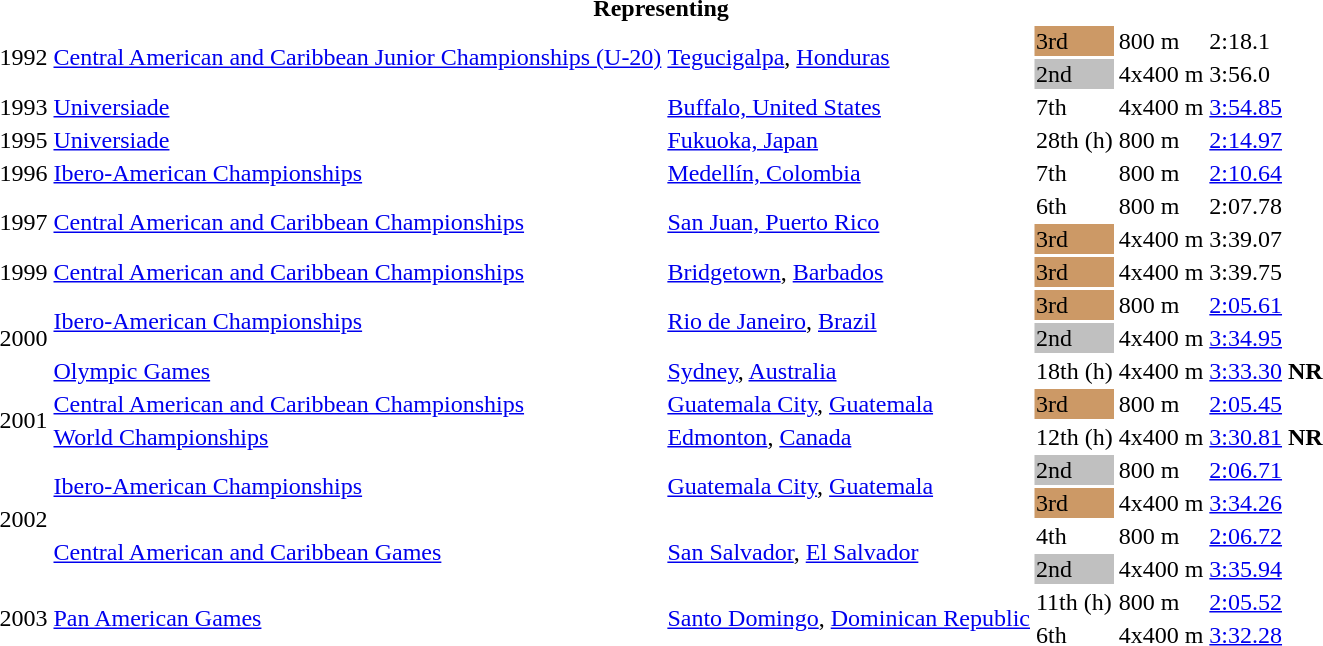<table>
<tr>
<th colspan="6">Representing </th>
</tr>
<tr>
<td rowspan = "2">1992</td>
<td rowspan = "2"><a href='#'>Central American and Caribbean Junior Championships (U-20)</a></td>
<td rowspan = "2"><a href='#'>Tegucigalpa</a>, <a href='#'>Honduras</a></td>
<td bgcolor=cc9966>3rd</td>
<td>800 m</td>
<td>2:18.1</td>
</tr>
<tr>
<td bgcolor=silver>2nd</td>
<td>4x400 m</td>
<td>3:56.0</td>
</tr>
<tr>
<td>1993</td>
<td><a href='#'>Universiade</a></td>
<td><a href='#'>Buffalo, United States</a></td>
<td>7th</td>
<td>4x400 m</td>
<td><a href='#'>3:54.85</a></td>
</tr>
<tr>
<td>1995</td>
<td><a href='#'>Universiade</a></td>
<td><a href='#'>Fukuoka, Japan</a></td>
<td>28th (h)</td>
<td>800 m</td>
<td><a href='#'>2:14.97</a></td>
</tr>
<tr>
<td>1996</td>
<td><a href='#'>Ibero-American Championships</a></td>
<td><a href='#'>Medellín, Colombia</a></td>
<td>7th</td>
<td>800 m</td>
<td><a href='#'>2:10.64</a></td>
</tr>
<tr>
<td rowspan=2>1997</td>
<td rowspan=2><a href='#'>Central American and Caribbean Championships</a></td>
<td rowspan=2><a href='#'>San Juan, Puerto Rico</a></td>
<td>6th</td>
<td>800 m</td>
<td>2:07.78</td>
</tr>
<tr>
<td bgcolor=cc9966>3rd</td>
<td>4x400 m</td>
<td>3:39.07</td>
</tr>
<tr>
<td>1999</td>
<td><a href='#'>Central American and Caribbean Championships</a></td>
<td><a href='#'>Bridgetown</a>, <a href='#'>Barbados</a></td>
<td bgcolor=cc9966>3rd</td>
<td>4x400 m</td>
<td>3:39.75</td>
</tr>
<tr>
<td rowspan = "3">2000</td>
<td rowspan = "2"><a href='#'>Ibero-American Championships</a></td>
<td rowspan = "2"><a href='#'>Rio de Janeiro</a>, <a href='#'>Brazil</a></td>
<td bgcolor=cc9966>3rd</td>
<td>800 m</td>
<td><a href='#'>2:05.61</a></td>
</tr>
<tr>
<td bgcolor=silver>2nd</td>
<td>4x400 m</td>
<td><a href='#'>3:34.95</a></td>
</tr>
<tr>
<td><a href='#'>Olympic Games</a></td>
<td><a href='#'>Sydney</a>, <a href='#'>Australia</a></td>
<td>18th (h)</td>
<td>4x400 m</td>
<td><a href='#'>3:33.30</a> <strong>NR</strong></td>
</tr>
<tr>
<td rowspan=2>2001</td>
<td><a href='#'>Central American and Caribbean Championships</a></td>
<td><a href='#'>Guatemala City</a>, <a href='#'>Guatemala</a></td>
<td bgcolor=cc9966>3rd</td>
<td>800 m</td>
<td><a href='#'>2:05.45</a></td>
</tr>
<tr>
<td><a href='#'>World Championships</a></td>
<td><a href='#'>Edmonton</a>, <a href='#'>Canada</a></td>
<td>12th (h)</td>
<td>4x400 m</td>
<td><a href='#'>3:30.81</a> <strong>NR</strong></td>
</tr>
<tr>
<td rowspan = "4">2002</td>
<td rowspan = "2"><a href='#'>Ibero-American Championships</a></td>
<td rowspan = "2"><a href='#'>Guatemala City</a>, <a href='#'>Guatemala</a></td>
<td bgcolor=silver>2nd</td>
<td>800 m</td>
<td><a href='#'>2:06.71</a></td>
</tr>
<tr>
<td bgcolor=cc9966>3rd</td>
<td>4x400 m</td>
<td><a href='#'>3:34.26</a></td>
</tr>
<tr>
<td rowspan=2><a href='#'>Central American and Caribbean Games</a></td>
<td rowspan=2><a href='#'>San Salvador</a>, <a href='#'>El Salvador</a></td>
<td>4th</td>
<td>800 m</td>
<td><a href='#'>2:06.72</a></td>
</tr>
<tr>
<td bgcolor=silver>2nd</td>
<td>4x400 m</td>
<td><a href='#'>3:35.94</a></td>
</tr>
<tr>
<td rowspan=2>2003</td>
<td rowspan=2><a href='#'>Pan American Games</a></td>
<td rowspan=2><a href='#'>Santo Domingo</a>, <a href='#'>Dominican Republic</a></td>
<td>11th (h)</td>
<td>800 m</td>
<td><a href='#'>2:05.52</a></td>
</tr>
<tr>
<td>6th</td>
<td>4x400 m</td>
<td><a href='#'>3:32.28</a></td>
</tr>
</table>
